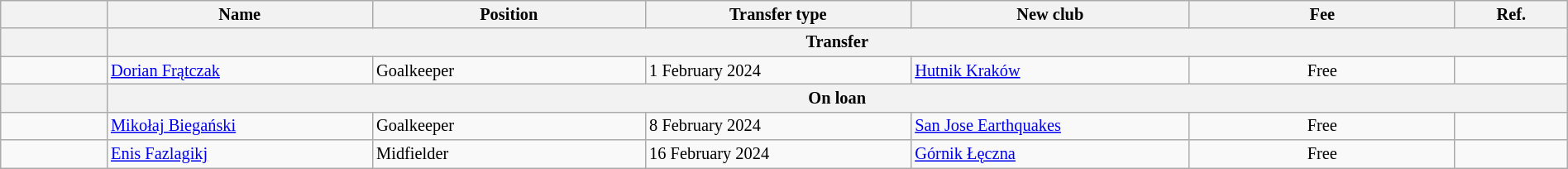<table class="wikitable" style="width:100%; font-size:85%;">
<tr>
<th width="2%"></th>
<th width="5%">Name</th>
<th width="5%">Position</th>
<th width="5%">Transfer type</th>
<th width="5%">New club</th>
<th width="5%">Fee</th>
<th width="2%">Ref.</th>
</tr>
<tr>
<th></th>
<th colspan=6>Transfer</th>
</tr>
<tr>
<td align="center"></td>
<td align="left"> <a href='#'>Dorian Frątczak</a></td>
<td align="left">Goalkeeper</td>
<td align="left">1 February 2024</td>
<td align="left"> <a href='#'>Hutnik Kraków</a></td>
<td align="center">Free</td>
<td></td>
</tr>
<tr>
<th></th>
<th colspan=6>On loan</th>
</tr>
<tr>
<td align="center"></td>
<td align="left"> <a href='#'>Mikołaj Biegański</a></td>
<td align="left">Goalkeeper</td>
<td align="left">8 February 2024</td>
<td align="left"> <a href='#'>San Jose Earthquakes</a></td>
<td align="center">Free</td>
<td></td>
</tr>
<tr>
<td align="center"></td>
<td align="left"> <a href='#'>Enis Fazlagikj</a></td>
<td align="left">Midfielder</td>
<td align="left">16 February 2024</td>
<td align="left"> <a href='#'>Górnik Łęczna</a></td>
<td align="center">Free</td>
<td></td>
</tr>
</table>
